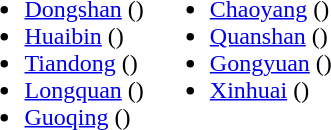<table>
<tr>
<td valign="top"><br><ul><li><a href='#'>Dongshan</a> ()</li><li><a href='#'>Huaibin</a> ()</li><li><a href='#'>Tiandong</a> ()</li><li><a href='#'>Longquan</a> ()</li><li><a href='#'>Guoqing</a> ()</li></ul></td>
<td valign="top"><br><ul><li><a href='#'>Chaoyang</a> ()</li><li><a href='#'>Quanshan</a> ()</li><li><a href='#'>Gongyuan</a> ()</li><li><a href='#'>Xinhuai</a> ()</li></ul></td>
</tr>
</table>
